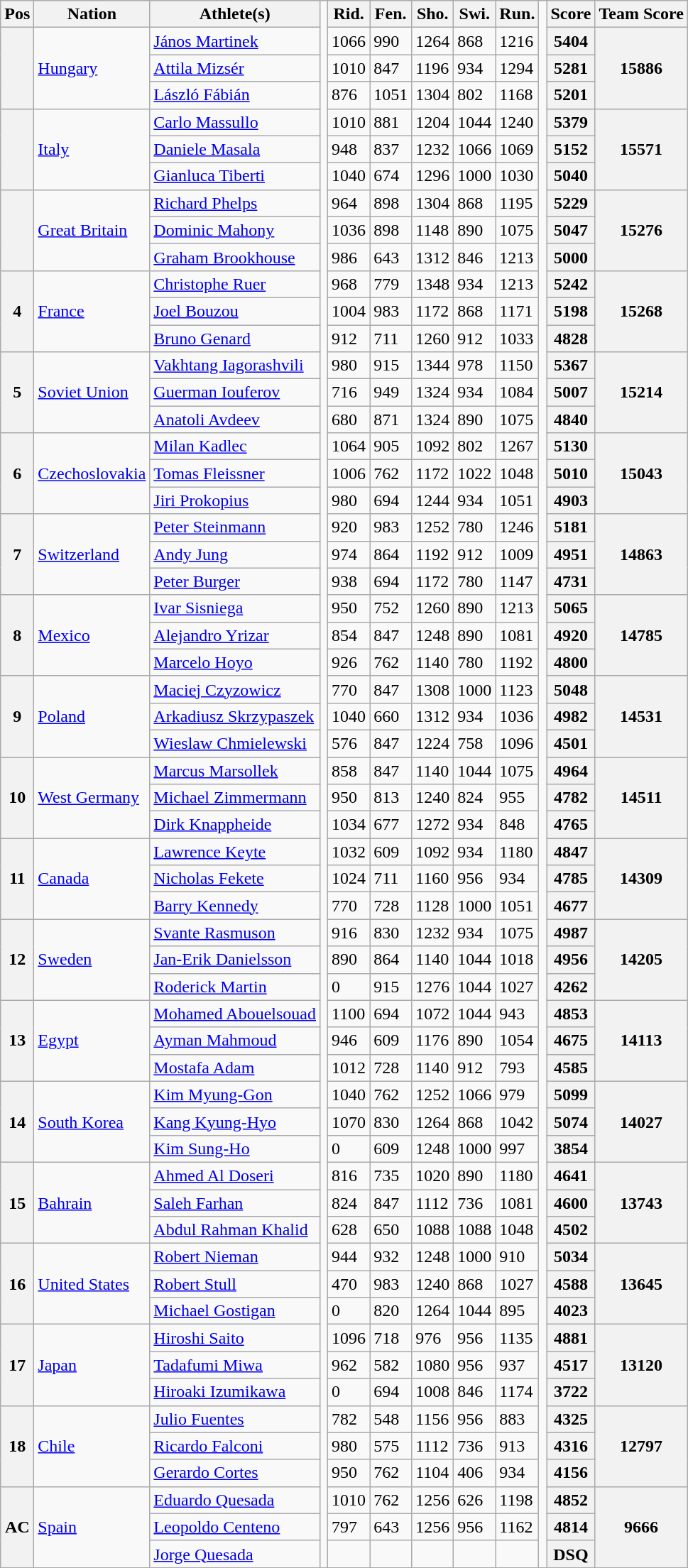<table class="wikitable">
<tr>
<th bgcolor="#efefef">Pos</th>
<th bgcolor="#efefef">Nation</th>
<th bgcolor="#efefef">Athlete(s)</th>
<td rowspan="66"></td>
<th>Rid.</th>
<th>Fen.</th>
<th>Sho.</th>
<th>Swi.</th>
<th>Run.</th>
<td rowspan="66"></td>
<th bgcolor="#efefef">Score</th>
<th bgcolor="#efefef">Team Score</th>
</tr>
<tr>
<th rowspan="3"></th>
<td rowspan="3"> <a href='#'>Hungary</a></td>
<td><a href='#'>János Martinek</a></td>
<td>1066</td>
<td>990</td>
<td>1264</td>
<td>868</td>
<td>1216</td>
<th>5404</th>
<th rowspan="3">15886</th>
</tr>
<tr>
<td><a href='#'>Attila Mizsér</a></td>
<td>1010</td>
<td>847</td>
<td>1196</td>
<td>934</td>
<td>1294</td>
<th>5281</th>
</tr>
<tr>
<td><a href='#'>László Fábián</a></td>
<td>876</td>
<td>1051</td>
<td>1304</td>
<td>802</td>
<td>1168</td>
<th>5201</th>
</tr>
<tr>
<th rowspan="3"></th>
<td rowspan="3"> <a href='#'>Italy</a></td>
<td><a href='#'>Carlo Massullo</a></td>
<td>1010</td>
<td>881</td>
<td>1204</td>
<td>1044</td>
<td>1240</td>
<th>5379</th>
<th rowspan="3">15571</th>
</tr>
<tr>
<td><a href='#'>Daniele Masala</a></td>
<td>948</td>
<td>837</td>
<td>1232</td>
<td>1066</td>
<td>1069</td>
<th>5152</th>
</tr>
<tr>
<td><a href='#'>Gianluca Tiberti</a></td>
<td>1040</td>
<td>674</td>
<td>1296</td>
<td>1000</td>
<td>1030</td>
<th>5040</th>
</tr>
<tr>
<th rowspan="3"></th>
<td rowspan="3"> <a href='#'>Great Britain</a></td>
<td><a href='#'>Richard Phelps</a></td>
<td>964</td>
<td>898</td>
<td>1304</td>
<td>868</td>
<td>1195</td>
<th>5229</th>
<th rowspan="3">15276</th>
</tr>
<tr>
<td><a href='#'>Dominic Mahony</a></td>
<td>1036</td>
<td>898</td>
<td>1148</td>
<td>890</td>
<td>1075</td>
<th>5047</th>
</tr>
<tr>
<td><a href='#'>Graham Brookhouse</a></td>
<td>986</td>
<td>643</td>
<td>1312</td>
<td>846</td>
<td>1213</td>
<th>5000</th>
</tr>
<tr>
<th rowspan="3">4</th>
<td rowspan="3"> <a href='#'>France</a></td>
<td><a href='#'>Christophe Ruer</a></td>
<td>968</td>
<td>779</td>
<td>1348</td>
<td>934</td>
<td>1213</td>
<th>5242</th>
<th rowspan="3">15268</th>
</tr>
<tr>
<td><a href='#'>Joel Bouzou</a></td>
<td>1004</td>
<td>983</td>
<td>1172</td>
<td>868</td>
<td>1171</td>
<th>5198</th>
</tr>
<tr>
<td><a href='#'>Bruno Genard</a></td>
<td>912</td>
<td>711</td>
<td>1260</td>
<td>912</td>
<td>1033</td>
<th>4828</th>
</tr>
<tr>
<th rowspan="3">5</th>
<td rowspan="3"> <a href='#'>Soviet Union</a></td>
<td><a href='#'>Vakhtang Iagorashvili</a></td>
<td>980</td>
<td>915</td>
<td>1344</td>
<td>978</td>
<td>1150</td>
<th>5367</th>
<th rowspan="3">15214</th>
</tr>
<tr>
<td><a href='#'>Guerman Iouferov</a></td>
<td>716</td>
<td>949</td>
<td>1324</td>
<td>934</td>
<td>1084</td>
<th>5007</th>
</tr>
<tr>
<td><a href='#'>Anatoli Avdeev</a></td>
<td>680</td>
<td>871</td>
<td>1324</td>
<td>890</td>
<td>1075</td>
<th>4840</th>
</tr>
<tr>
<th rowspan="3">6</th>
<td rowspan="3"> <a href='#'>Czechoslovakia</a></td>
<td><a href='#'>Milan Kadlec</a></td>
<td>1064</td>
<td>905</td>
<td>1092</td>
<td>802</td>
<td>1267</td>
<th>5130</th>
<th rowspan="3">15043</th>
</tr>
<tr>
<td><a href='#'>Tomas Fleissner</a></td>
<td>1006</td>
<td>762</td>
<td>1172</td>
<td>1022</td>
<td>1048</td>
<th>5010</th>
</tr>
<tr>
<td><a href='#'>Jiri Prokopius</a></td>
<td>980</td>
<td>694</td>
<td>1244</td>
<td>934</td>
<td>1051</td>
<th>4903</th>
</tr>
<tr>
<th rowspan="3">7</th>
<td rowspan="3"> <a href='#'>Switzerland</a></td>
<td><a href='#'>Peter Steinmann</a></td>
<td>920</td>
<td>983</td>
<td>1252</td>
<td>780</td>
<td>1246</td>
<th>5181</th>
<th rowspan="3">14863</th>
</tr>
<tr>
<td><a href='#'>Andy Jung</a></td>
<td>974</td>
<td>864</td>
<td>1192</td>
<td>912</td>
<td>1009</td>
<th>4951</th>
</tr>
<tr>
<td><a href='#'>Peter Burger</a></td>
<td>938</td>
<td>694</td>
<td>1172</td>
<td>780</td>
<td>1147</td>
<th>4731</th>
</tr>
<tr>
<th rowspan="3">8</th>
<td rowspan="3"> <a href='#'>Mexico</a></td>
<td><a href='#'>Ivar Sisniega</a></td>
<td>950</td>
<td>752</td>
<td>1260</td>
<td>890</td>
<td>1213</td>
<th>5065</th>
<th rowspan="3">14785</th>
</tr>
<tr>
<td><a href='#'>Alejandro Yrizar</a></td>
<td>854</td>
<td>847</td>
<td>1248</td>
<td>890</td>
<td>1081</td>
<th>4920</th>
</tr>
<tr>
<td><a href='#'>Marcelo Hoyo</a></td>
<td>926</td>
<td>762</td>
<td>1140</td>
<td>780</td>
<td>1192</td>
<th>4800</th>
</tr>
<tr>
<th rowspan="3">9</th>
<td rowspan="3"> <a href='#'>Poland</a></td>
<td><a href='#'>Maciej Czyzowicz</a></td>
<td>770</td>
<td>847</td>
<td>1308</td>
<td>1000</td>
<td>1123</td>
<th>5048</th>
<th rowspan="3">14531</th>
</tr>
<tr>
<td><a href='#'>Arkadiusz Skrzypaszek</a></td>
<td>1040</td>
<td>660</td>
<td>1312</td>
<td>934</td>
<td>1036</td>
<th>4982</th>
</tr>
<tr>
<td><a href='#'>Wieslaw Chmielewski</a></td>
<td>576</td>
<td>847</td>
<td>1224</td>
<td>758</td>
<td>1096</td>
<th>4501</th>
</tr>
<tr>
<th rowspan="3">10</th>
<td rowspan="3"> <a href='#'>West Germany</a></td>
<td><a href='#'>Marcus Marsollek</a></td>
<td>858</td>
<td>847</td>
<td>1140</td>
<td>1044</td>
<td>1075</td>
<th>4964</th>
<th rowspan="3">14511</th>
</tr>
<tr>
<td><a href='#'>Michael Zimmermann</a></td>
<td>950</td>
<td>813</td>
<td>1240</td>
<td>824</td>
<td>955</td>
<th>4782</th>
</tr>
<tr>
<td><a href='#'>Dirk Knappheide</a></td>
<td>1034</td>
<td>677</td>
<td>1272</td>
<td>934</td>
<td>848</td>
<th>4765</th>
</tr>
<tr>
<th rowspan="3">11</th>
<td rowspan="3"> <a href='#'>Canada</a></td>
<td><a href='#'>Lawrence Keyte</a></td>
<td>1032</td>
<td>609</td>
<td>1092</td>
<td>934</td>
<td>1180</td>
<th>4847</th>
<th rowspan="3">14309</th>
</tr>
<tr>
<td><a href='#'>Nicholas Fekete</a></td>
<td>1024</td>
<td>711</td>
<td>1160</td>
<td>956</td>
<td>934</td>
<th>4785</th>
</tr>
<tr>
<td><a href='#'>Barry Kennedy</a></td>
<td>770</td>
<td>728</td>
<td>1128</td>
<td>1000</td>
<td>1051</td>
<th>4677</th>
</tr>
<tr>
<th rowspan="3">12</th>
<td rowspan="3"> <a href='#'>Sweden</a></td>
<td><a href='#'>Svante Rasmuson</a></td>
<td>916</td>
<td>830</td>
<td>1232</td>
<td>934</td>
<td>1075</td>
<th>4987</th>
<th rowspan="3">14205</th>
</tr>
<tr>
<td><a href='#'>Jan-Erik Danielsson</a></td>
<td>890</td>
<td>864</td>
<td>1140</td>
<td>1044</td>
<td>1018</td>
<th>4956</th>
</tr>
<tr>
<td><a href='#'>Roderick Martin</a></td>
<td>0</td>
<td>915</td>
<td>1276</td>
<td>1044</td>
<td>1027</td>
<th>4262</th>
</tr>
<tr>
<th rowspan="3">13</th>
<td rowspan="3"> <a href='#'>Egypt</a></td>
<td><a href='#'>Mohamed Abouelsouad</a></td>
<td>1100</td>
<td>694</td>
<td>1072</td>
<td>1044</td>
<td>943</td>
<th>4853</th>
<th rowspan="3">14113</th>
</tr>
<tr>
<td><a href='#'>Ayman Mahmoud</a></td>
<td>946</td>
<td>609</td>
<td>1176</td>
<td>890</td>
<td>1054</td>
<th>4675</th>
</tr>
<tr>
<td><a href='#'>Mostafa Adam</a></td>
<td>1012</td>
<td>728</td>
<td>1140</td>
<td>912</td>
<td>793</td>
<th>4585</th>
</tr>
<tr>
<th rowspan="3">14</th>
<td rowspan="3"> <a href='#'>South Korea</a></td>
<td><a href='#'>Kim Myung-Gon</a></td>
<td>1040</td>
<td>762</td>
<td>1252</td>
<td>1066</td>
<td>979</td>
<th>5099</th>
<th rowspan="3">14027</th>
</tr>
<tr>
<td><a href='#'>Kang Kyung-Hyo</a></td>
<td>1070</td>
<td>830</td>
<td>1264</td>
<td>868</td>
<td>1042</td>
<th>5074</th>
</tr>
<tr>
<td><a href='#'>Kim Sung-Ho</a></td>
<td>0</td>
<td>609</td>
<td>1248</td>
<td>1000</td>
<td>997</td>
<th>3854</th>
</tr>
<tr>
<th rowspan="3">15</th>
<td rowspan="3"> <a href='#'>Bahrain</a></td>
<td><a href='#'>Ahmed Al Doseri</a></td>
<td>816</td>
<td>735</td>
<td>1020</td>
<td>890</td>
<td>1180</td>
<th>4641</th>
<th rowspan="3">13743</th>
</tr>
<tr>
<td><a href='#'>Saleh Farhan</a></td>
<td>824</td>
<td>847</td>
<td>1112</td>
<td>736</td>
<td>1081</td>
<th>4600</th>
</tr>
<tr>
<td><a href='#'>Abdul Rahman Khalid</a></td>
<td>628</td>
<td>650</td>
<td>1088</td>
<td>1088</td>
<td>1048</td>
<th>4502</th>
</tr>
<tr>
<th rowspan="3">16</th>
<td rowspan="3"> <a href='#'>United States</a></td>
<td><a href='#'>Robert Nieman</a></td>
<td>944</td>
<td>932</td>
<td>1248</td>
<td>1000</td>
<td>910</td>
<th>5034</th>
<th rowspan="3">13645</th>
</tr>
<tr>
<td><a href='#'>Robert Stull</a></td>
<td>470</td>
<td>983</td>
<td>1240</td>
<td>868</td>
<td>1027</td>
<th>4588</th>
</tr>
<tr>
<td><a href='#'>Michael Gostigan</a></td>
<td>0</td>
<td>820</td>
<td>1264</td>
<td>1044</td>
<td>895</td>
<th>4023</th>
</tr>
<tr>
<th rowspan="3">17</th>
<td rowspan="3"> <a href='#'>Japan</a></td>
<td><a href='#'>Hiroshi Saito</a></td>
<td>1096</td>
<td>718</td>
<td>976</td>
<td>956</td>
<td>1135</td>
<th>4881</th>
<th rowspan="3">13120</th>
</tr>
<tr>
<td><a href='#'>Tadafumi Miwa</a></td>
<td>962</td>
<td>582</td>
<td>1080</td>
<td>956</td>
<td>937</td>
<th>4517</th>
</tr>
<tr>
<td><a href='#'>Hiroaki Izumikawa</a></td>
<td>0</td>
<td>694</td>
<td>1008</td>
<td>846</td>
<td>1174</td>
<th>3722</th>
</tr>
<tr>
<th rowspan="3">18</th>
<td rowspan="3"> <a href='#'>Chile</a></td>
<td><a href='#'>Julio Fuentes</a></td>
<td>782</td>
<td>548</td>
<td>1156</td>
<td>956</td>
<td>883</td>
<th>4325</th>
<th rowspan="3">12797</th>
</tr>
<tr>
<td><a href='#'>Ricardo Falconi</a></td>
<td>980</td>
<td>575</td>
<td>1112</td>
<td>736</td>
<td>913</td>
<th>4316</th>
</tr>
<tr>
<td><a href='#'>Gerardo Cortes</a></td>
<td>950</td>
<td>762</td>
<td>1104</td>
<td>406</td>
<td>934</td>
<th>4156</th>
</tr>
<tr>
<th rowspan="3">AC</th>
<td rowspan="3"> <a href='#'>Spain</a></td>
<td><a href='#'>Eduardo Quesada</a></td>
<td>1010</td>
<td>762</td>
<td>1256</td>
<td>626</td>
<td>1198</td>
<th>4852</th>
<th rowspan="3">9666</th>
</tr>
<tr>
<td><a href='#'>Leopoldo Centeno</a></td>
<td>797</td>
<td>643</td>
<td>1256</td>
<td>956</td>
<td>1162</td>
<th>4814</th>
</tr>
<tr>
<td><a href='#'>Jorge Quesada</a></td>
<td></td>
<td></td>
<td></td>
<td></td>
<td></td>
<th>DSQ</th>
</tr>
<tr>
</tr>
</table>
